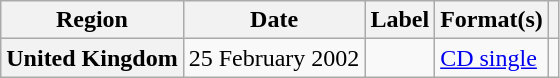<table class="wikitable plainrowheaders">
<tr>
<th scope="col">Region</th>
<th scope="col">Date</th>
<th scope="col">Label</th>
<th scope="col">Format(s)</th>
<th scope="col"></th>
</tr>
<tr>
<th scope="row">United Kingdom</th>
<td>25 February 2002</td>
<td></td>
<td><a href='#'>CD single</a></td>
<td style="text-align:center;"></td>
</tr>
</table>
